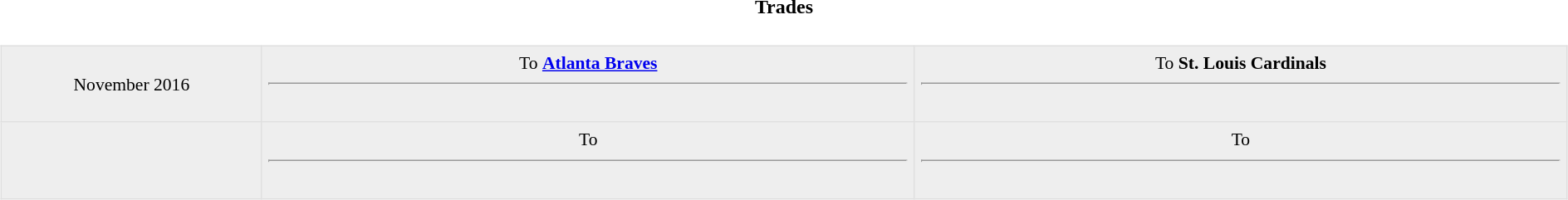<table class="toccolours collapsible collapsed" style="width:100%; background:inherit">
<tr>
<th>Trades</th>
</tr>
<tr>
<td><br><table border=1 style="border-collapse:collapse; font-size:90%; text-align: center; width: 100%" bordercolor="#DFDFDF"  cellpadding="5">
<tr bgcolor="#eeeeee">
<td style="width:12%">November 2016</td>
<td style="width:30%" valign="top">To <strong><a href='#'>Atlanta Braves</a></strong><hr><br></td>
<td style="width:30%" valign="top">To <strong>St. Louis Cardinals</strong><hr><br></td>
</tr>
<tr bgcolor="#eeeeee">
<td style="width:12%"></td>
<td style="width:30%" valign="top">To <hr></td>
<td style="width:30%" valign="top">To <hr><br></td>
</tr>
</table>
</td>
</tr>
</table>
